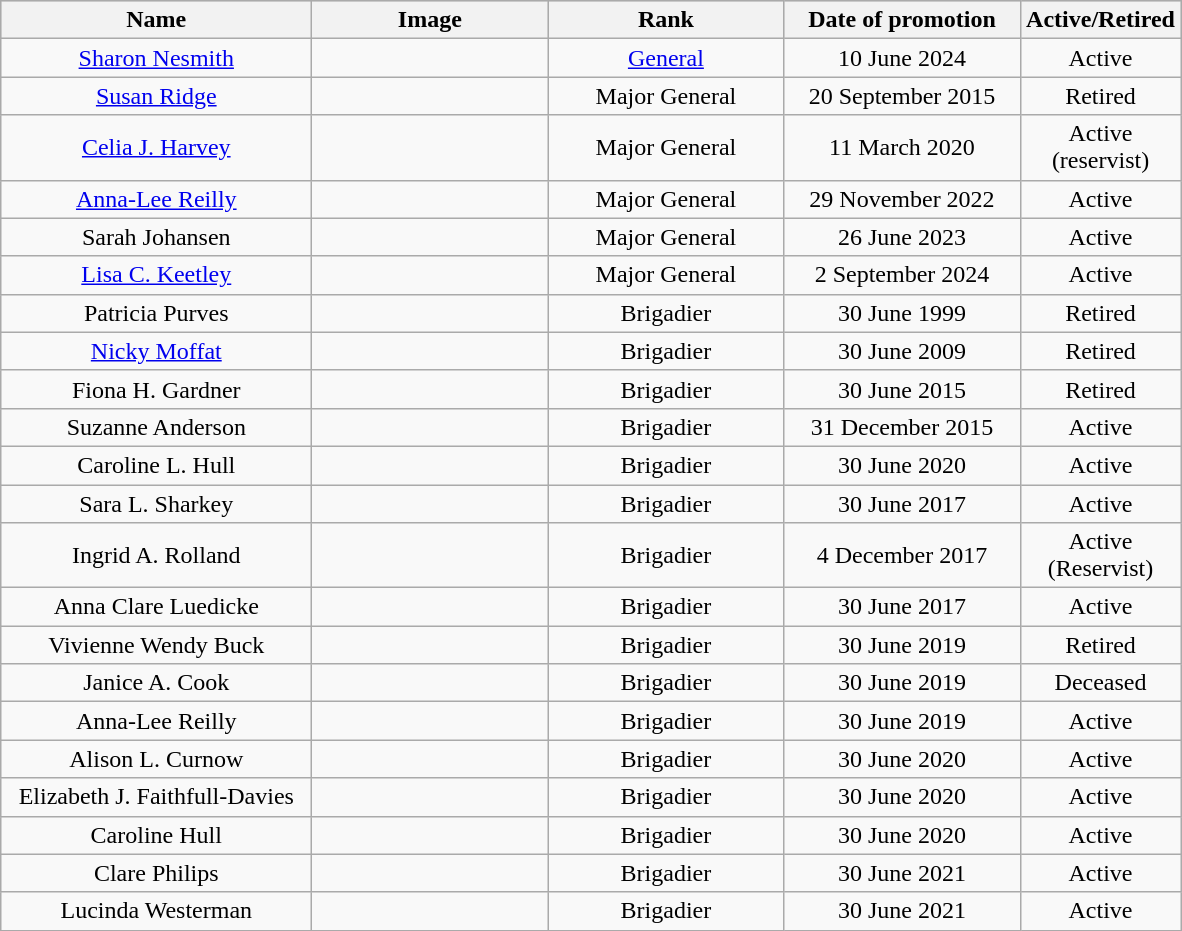<table class="wikitable sortable" style="text-align:center">
<tr style="background:#cccccc">
<th scope="col" style="width: 200px;">Name</th>
<th scope="col" style="width: 150px;">Image</th>
<th scope="col" style="width: 150px;">Rank</th>
<th scope="col" style="width: 150px;">Date of promotion</th>
<th scope="col" style="width: 100px;">Active/Retired</th>
</tr>
<tr>
<td><a href='#'>Sharon Nesmith</a></td>
<td></td>
<td><a href='#'>General</a></td>
<td>10 June 2024</td>
<td>Active</td>
</tr>
<tr>
<td><a href='#'>Susan Ridge</a></td>
<td></td>
<td>Major General</td>
<td>20 September 2015</td>
<td>Retired</td>
</tr>
<tr>
<td><a href='#'>Celia J. Harvey</a></td>
<td></td>
<td>Major General</td>
<td>11 March 2020</td>
<td>Active (reservist)</td>
</tr>
<tr>
<td><a href='#'>Anna-Lee Reilly</a></td>
<td></td>
<td>Major General</td>
<td>29 November 2022</td>
<td>Active</td>
</tr>
<tr>
<td>Sarah Johansen</td>
<td></td>
<td>Major General</td>
<td>26 June 2023</td>
<td>Active</td>
</tr>
<tr>
<td><a href='#'>Lisa C. Keetley</a></td>
<td></td>
<td>Major General</td>
<td>2 September 2024</td>
<td>Active</td>
</tr>
<tr>
<td>Patricia Purves</td>
<td></td>
<td>Brigadier</td>
<td>30 June 1999</td>
<td>Retired</td>
</tr>
<tr>
<td><a href='#'>Nicky Moffat</a></td>
<td></td>
<td>Brigadier</td>
<td>30 June 2009</td>
<td>Retired</td>
</tr>
<tr>
<td>Fiona H. Gardner</td>
<td></td>
<td>Brigadier</td>
<td>30 June 2015</td>
<td>Retired</td>
</tr>
<tr>
<td>Suzanne Anderson</td>
<td></td>
<td>Brigadier</td>
<td>31 December 2015</td>
<td>Active</td>
</tr>
<tr>
<td>Caroline L. Hull</td>
<td></td>
<td>Brigadier</td>
<td>30 June 2020</td>
<td>Active</td>
</tr>
<tr>
<td>Sara L. Sharkey</td>
<td></td>
<td>Brigadier</td>
<td>30 June 2017</td>
<td>Active</td>
</tr>
<tr>
<td>Ingrid A. Rolland</td>
<td></td>
<td>Brigadier</td>
<td>4 December 2017</td>
<td>Active (Reservist)</td>
</tr>
<tr>
<td>Anna Clare Luedicke</td>
<td></td>
<td>Brigadier</td>
<td>30 June 2017</td>
<td>Active</td>
</tr>
<tr>
<td>Vivienne Wendy Buck</td>
<td></td>
<td>Brigadier</td>
<td>30 June 2019</td>
<td>Retired</td>
</tr>
<tr>
<td>Janice A. Cook</td>
<td></td>
<td>Brigadier</td>
<td>30 June 2019</td>
<td>Deceased</td>
</tr>
<tr>
<td>Anna-Lee Reilly</td>
<td></td>
<td>Brigadier</td>
<td>30 June 2019</td>
<td>Active</td>
</tr>
<tr>
<td>Alison L. Curnow</td>
<td></td>
<td>Brigadier</td>
<td>30 June 2020</td>
<td>Active</td>
</tr>
<tr>
<td>Elizabeth J. Faithfull-Davies</td>
<td></td>
<td>Brigadier</td>
<td>30 June 2020</td>
<td>Active</td>
</tr>
<tr>
<td>Caroline Hull</td>
<td></td>
<td>Brigadier</td>
<td>30 June 2020</td>
<td>Active</td>
</tr>
<tr>
<td>Clare Philips</td>
<td></td>
<td>Brigadier</td>
<td>30 June 2021</td>
<td>Active</td>
</tr>
<tr>
<td>Lucinda Westerman</td>
<td></td>
<td>Brigadier</td>
<td>30 June 2021</td>
<td>Active</td>
</tr>
</table>
